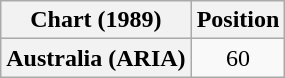<table class="wikitable plainrowheaders" style="text-align:center">
<tr>
<th>Chart (1989)</th>
<th>Position</th>
</tr>
<tr>
<th scope="row">Australia (ARIA)</th>
<td>60</td>
</tr>
</table>
